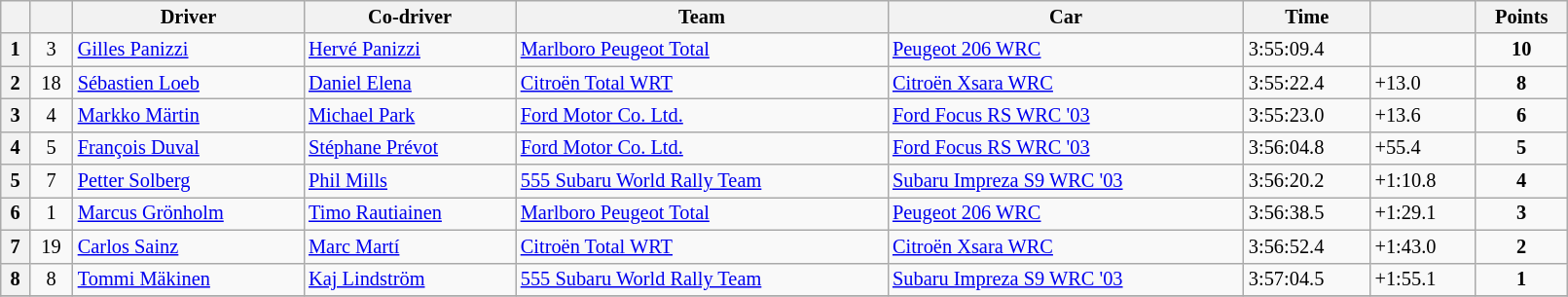<table class="wikitable" width=85% style="font-size: 85%;">
<tr>
<th></th>
<th></th>
<th>Driver</th>
<th>Co-driver</th>
<th>Team</th>
<th>Car</th>
<th>Time</th>
<th></th>
<th>Points</th>
</tr>
<tr>
<th>1</th>
<td align="center">3</td>
<td> <a href='#'>Gilles Panizzi</a></td>
<td> <a href='#'>Hervé Panizzi</a></td>
<td> <a href='#'>Marlboro Peugeot Total</a></td>
<td><a href='#'>Peugeot 206 WRC</a></td>
<td>3:55:09.4</td>
<td></td>
<td align="center"><strong>10</strong></td>
</tr>
<tr>
<th>2</th>
<td align="center">18</td>
<td> <a href='#'>Sébastien Loeb</a></td>
<td> <a href='#'>Daniel Elena</a></td>
<td> <a href='#'>Citroën Total WRT</a></td>
<td><a href='#'>Citroën Xsara WRC</a></td>
<td>3:55:22.4</td>
<td>+13.0</td>
<td align="center"><strong>8</strong></td>
</tr>
<tr>
<th>3</th>
<td align="center">4</td>
<td> <a href='#'>Markko Märtin</a></td>
<td> <a href='#'>Michael Park</a></td>
<td> <a href='#'>Ford Motor Co. Ltd.</a></td>
<td><a href='#'>Ford Focus RS WRC '03</a></td>
<td>3:55:23.0</td>
<td>+13.6</td>
<td align="center"><strong>6</strong></td>
</tr>
<tr>
<th>4</th>
<td align="center">5</td>
<td> <a href='#'>François Duval</a></td>
<td> <a href='#'>Stéphane Prévot</a></td>
<td> <a href='#'>Ford Motor Co. Ltd.</a></td>
<td><a href='#'>Ford Focus RS WRC '03</a></td>
<td>3:56:04.8</td>
<td>+55.4</td>
<td align="center"><strong>5</strong></td>
</tr>
<tr>
<th>5</th>
<td align="center">7</td>
<td> <a href='#'>Petter Solberg</a></td>
<td> <a href='#'>Phil Mills</a></td>
<td> <a href='#'>555 Subaru World Rally Team</a></td>
<td><a href='#'>Subaru Impreza S9 WRC '03</a></td>
<td>3:56:20.2</td>
<td>+1:10.8</td>
<td align="center"><strong>4</strong></td>
</tr>
<tr>
<th>6</th>
<td align="center">1</td>
<td> <a href='#'>Marcus Grönholm</a></td>
<td> <a href='#'>Timo Rautiainen</a></td>
<td> <a href='#'>Marlboro Peugeot Total</a></td>
<td><a href='#'>Peugeot 206 WRC</a></td>
<td>3:56:38.5</td>
<td>+1:29.1</td>
<td align="center"><strong>3</strong></td>
</tr>
<tr>
<th>7</th>
<td align="center">19</td>
<td> <a href='#'>Carlos Sainz</a></td>
<td> <a href='#'>Marc Martí</a></td>
<td> <a href='#'>Citroën Total WRT</a></td>
<td><a href='#'>Citroën Xsara WRC</a></td>
<td>3:56:52.4</td>
<td>+1:43.0</td>
<td align="center"><strong>2</strong></td>
</tr>
<tr>
<th>8</th>
<td align="center">8</td>
<td> <a href='#'>Tommi Mäkinen</a></td>
<td> <a href='#'>Kaj Lindström</a></td>
<td> <a href='#'>555 Subaru World Rally Team</a></td>
<td><a href='#'>Subaru Impreza S9 WRC '03</a></td>
<td>3:57:04.5</td>
<td>+1:55.1</td>
<td align="center"><strong>1</strong></td>
</tr>
<tr>
</tr>
</table>
